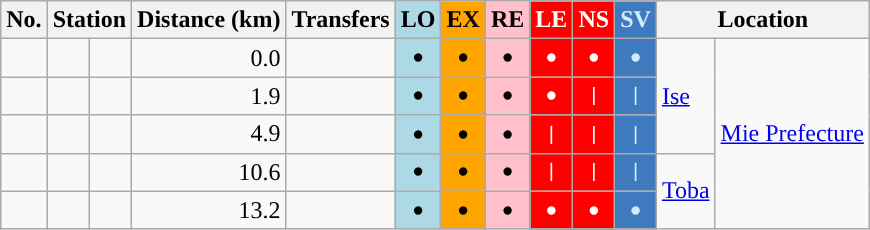<table class=wikitable>
<tr>
<th>No.</th>
<th colspan="2">Station</th>
<th>Distance (km)</th>
<th>Transfers</th>
<th style="background:lightblue; color:black;">LO</th>
<th style="background:orange; color:black;">EX</th>
<th style="background:pink; color:black;">RE</th>
<th style="background:red; color:white;">LE</th>
<th style="background:red; color:white;">NS</th>
<th style="background:#3f7abe; color: #d2ecfb;">SV</th>
<th colspan="2">Location</th>
</tr>
<tr>
<td></td>
<td></td>
<td></td>
<td style="text-align:right;">0.0</td>
<td> </td>
<td style="text-align:center; font-family:monospace; background:lightblue; color:black;">●</td>
<td style="text-align:center; font-family:monospace; background:orange; color:black;">●</td>
<td style="text-align:center; font-family:monospace; background:pink; color:black;">●</td>
<td style="text-align:center; font-family:monospace; background:red; color:white;">●</td>
<td style="text-align:center; font-family:monospace; background:red; color:white;">●</td>
<td style="text-align:center; font-family:monospace; background:#3f7abe; color: #d2ecfb;">●</td>
<td rowspan="3"><a href='#'>Ise</a></td>
<td rowspan="5"><a href='#'>Mie Prefecture</a></td>
</tr>
<tr>
<td></td>
<td></td>
<td></td>
<td style="text-align:right;">1.9</td>
<td></td>
<td style="text-align:center; font-family:monospace; background:lightblue; color:black;">●</td>
<td style="text-align:center; font-family:monospace; background:orange; color:black;">●</td>
<td style="text-align:center; font-family:monospace; background:pink; color:black;">●</td>
<td style="text-align:center; font-family:monospace; background:red; color:white;">●</td>
<td style="text-align:center; font-family:monospace; background:red; color:white;">|</td>
<td style="text-align:center; font-family:monospace; background:#3f7abe; color: #d2ecfb;">|</td>
</tr>
<tr>
<td></td>
<td></td>
<td></td>
<td style="text-align:right;">4.9</td>
<td></td>
<td style="text-align:center; font-family:monospace; background:lightblue; color:black;">●</td>
<td style="text-align:center; font-family:monospace; background:orange; color:black;">●</td>
<td style="text-align:center; font-family:monospace; background:pink; color:black;">●</td>
<td style="text-align:center; font-family:monospace; background:red; color:white;">|</td>
<td style="text-align:center; font-family:monospace; background:red; color:white;">|</td>
<td style="text-align:center; font-family:monospace; background:#3f7abe; color: #d2ecfb;">|</td>
</tr>
<tr>
<td></td>
<td></td>
<td></td>
<td style="text-align:right;">10.6</td>
<td></td>
<td style="text-align:center; font-family:monospace; background:lightblue; color:black;">●</td>
<td style="text-align:center; font-family:monospace; background:orange; color:black;">●</td>
<td style="text-align:center; font-family:monospace; background:pink; color:black;">●</td>
<td style="text-align:center; font-family:monospace; background:red; color:white;">|</td>
<td style="text-align:center; font-family:monospace; background:red; color:white;">|</td>
<td style="text-align:center; font-family:monospace; background:#3f7abe; color: #d2ecfb;">|</td>
<td rowspan="2" style="text-align:center;"><a href='#'>Toba</a></td>
</tr>
<tr>
<td></td>
<td></td>
<td></td>
<td style="text-align:right;">13.2</td>
<td><br> </td>
<td style="text-align:center; font-family:monospace; background:lightblue; color:black;">●</td>
<td style="text-align:center; font-family:monospace; background:orange; color:black;">●</td>
<td style="text-align:center; font-family:monospace; background:pink; color:black;">●</td>
<td style="text-align:center; font-family:monospace; background:red; color:white;">●</td>
<td style="text-align:center; font-family:monospace; background:red; color:white;">●</td>
<td style="text-align:center; font-family:monospace; background:#3f7abe; color: #d2ecfb;">●</td>
</tr>
</table>
